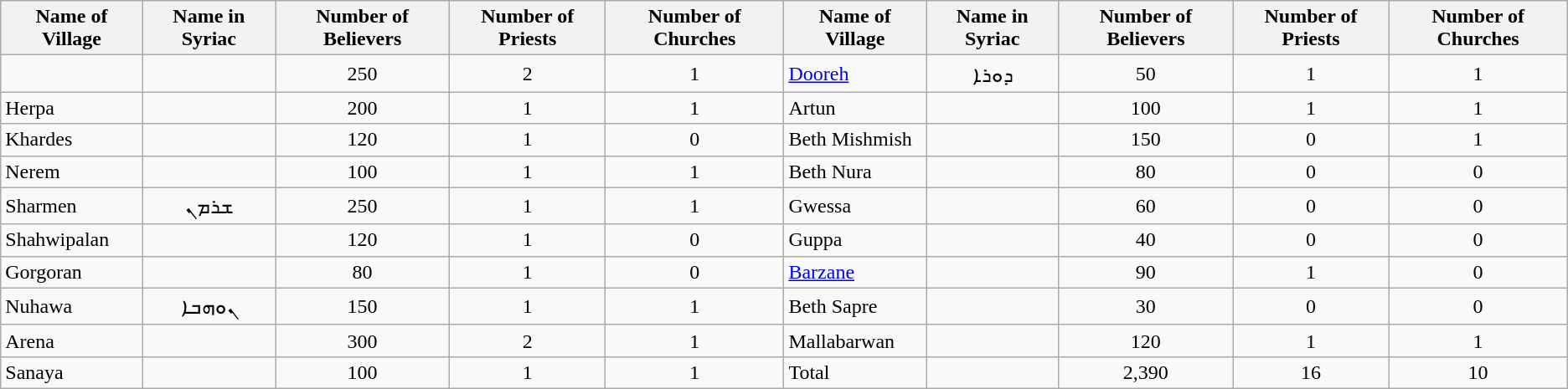<table class="wikitable" style="text-align:center">
<tr>
<th>Name of Village</th>
<th>Name in Syriac</th>
<th>Number of Believers</th>
<th>Number of Priests</th>
<th>Number of Churches</th>
<th>Name of Village</th>
<th>Name in Syriac</th>
<th>Number of Believers</th>
<th>Number of Priests</th>
<th>Number of Churches</th>
</tr>
<tr>
<td style="text-align:left"></td>
<td><big></big></td>
<td>250</td>
<td>2</td>
<td>1</td>
<td style="text-align:left"><a href='#'>Dooreh</a></td>
<td><big></big>ܕܘܪܐ</td>
<td>50</td>
<td>1</td>
<td>1</td>
</tr>
<tr>
<td style="text-align:left">Herpa</td>
<td><big></big></td>
<td>200</td>
<td>1</td>
<td>1</td>
<td style="text-align:left">Artun</td>
<td><big></big></td>
<td>100</td>
<td>1</td>
<td>1</td>
</tr>
<tr>
<td style="text-align:left">Khardes</td>
<td><big></big></td>
<td>120</td>
<td>1</td>
<td>0</td>
<td style="text-align:left">Beth Mishmish</td>
<td><big></big></td>
<td>150</td>
<td>0</td>
<td>1</td>
</tr>
<tr>
<td style="text-align:left">Nerem</td>
<td><big></big></td>
<td>100</td>
<td>1</td>
<td>1</td>
<td style="text-align:left">Beth Nura</td>
<td><big></big></td>
<td>80</td>
<td>0</td>
<td>0</td>
</tr>
<tr>
<td style="text-align:left">Sharmen</td>
<td><big></big>ܫܪܡܢ</td>
<td>250</td>
<td>1</td>
<td>1</td>
<td style="text-align:left">Gwessa</td>
<td><big></big></td>
<td>60</td>
<td>0</td>
<td>0</td>
</tr>
<tr>
<td style="text-align:left">Shahwipalan</td>
<td><big></big></td>
<td>120</td>
<td>1</td>
<td>0</td>
<td style="text-align:left">Guppa</td>
<td><big></big></td>
<td>40</td>
<td>0</td>
<td>0</td>
</tr>
<tr>
<td style="text-align:left">Gorgoran</td>
<td><big></big></td>
<td>80</td>
<td>1</td>
<td>0</td>
<td style="text-align:left"><a href='#'>Barzane</a></td>
<td><big></big></td>
<td>90</td>
<td>1</td>
<td>0</td>
</tr>
<tr>
<td style="text-align:left">Nuhawa</td>
<td><big></big>ܢܘܗܒܐ</td>
<td>150</td>
<td>1</td>
<td>1</td>
<td style="text-align:left">Beth Sapre</td>
<td><big></big></td>
<td>30</td>
<td>0</td>
<td>0</td>
</tr>
<tr>
<td style="text-align:left">Arena</td>
<td><big></big></td>
<td>300</td>
<td>2</td>
<td>1</td>
<td style="text-align:left">Mallabarwan</td>
<td><big></big></td>
<td>120</td>
<td>1</td>
<td>1</td>
</tr>
<tr>
<td style="text-align:left">Sanaya</td>
<td><big></big></td>
<td>100</td>
<td>1</td>
<td>1</td>
<td style="text-align:left">Total</td>
<td><big></big></td>
<td>2,390</td>
<td>16</td>
<td>10</td>
</tr>
</table>
